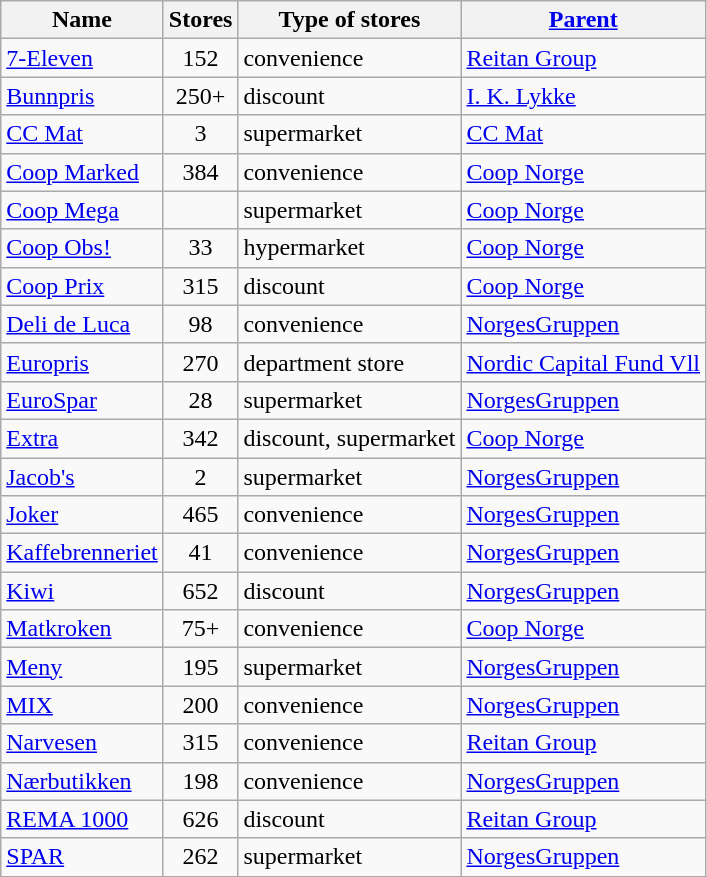<table class="wikitable sortable">
<tr>
<th>Name</th>
<th>Stores</th>
<th>Type of stores</th>
<th><a href='#'>Parent</a></th>
</tr>
<tr>
<td><a href='#'>7-Eleven</a></td>
<td align="center">152</td>
<td>convenience</td>
<td><a href='#'>Reitan Group</a></td>
</tr>
<tr>
<td><a href='#'>Bunnpris</a></td>
<td align="center">250+</td>
<td>discount</td>
<td><a href='#'>I. K. Lykke</a></td>
</tr>
<tr>
<td><a href='#'>CC Mat</a></td>
<td align="center">3</td>
<td>supermarket</td>
<td><a href='#'>CC Mat</a></td>
</tr>
<tr>
<td><a href='#'>Coop Marked</a></td>
<td align="center">384</td>
<td>convenience</td>
<td><a href='#'>Coop Norge</a></td>
</tr>
<tr>
<td><a href='#'>Coop Mega</a></td>
<td align="center"></td>
<td>supermarket</td>
<td><a href='#'>Coop Norge</a></td>
</tr>
<tr>
<td><a href='#'>Coop Obs!</a></td>
<td align="center">33</td>
<td>hypermarket</td>
<td><a href='#'>Coop Norge</a></td>
</tr>
<tr>
<td><a href='#'>Coop Prix</a></td>
<td align="center">315</td>
<td>discount</td>
<td><a href='#'>Coop Norge</a></td>
</tr>
<tr>
<td><a href='#'>Deli de Luca</a></td>
<td align="center">98</td>
<td>convenience</td>
<td><a href='#'>NorgesGruppen</a></td>
</tr>
<tr>
<td><a href='#'>Europris</a></td>
<td align="center">270</td>
<td>department store</td>
<td><a href='#'>Nordic Capital Fund Vll</a></td>
</tr>
<tr>
<td><a href='#'>EuroSpar</a></td>
<td align="center">28</td>
<td>supermarket</td>
<td><a href='#'>NorgesGruppen</a></td>
</tr>
<tr>
<td><a href='#'>Extra</a></td>
<td align="center">342</td>
<td>discount, supermarket</td>
<td><a href='#'>Coop Norge</a></td>
</tr>
<tr>
<td><a href='#'>Jacob's</a></td>
<td align="center">2</td>
<td>supermarket</td>
<td><a href='#'>NorgesGruppen</a></td>
</tr>
<tr>
<td><a href='#'>Joker</a></td>
<td align="center">465</td>
<td>convenience</td>
<td><a href='#'>NorgesGruppen</a></td>
</tr>
<tr>
<td><a href='#'>Kaffebrenneriet</a></td>
<td align="center">41</td>
<td>convenience</td>
<td><a href='#'>NorgesGruppen</a></td>
</tr>
<tr>
<td><a href='#'>Kiwi</a></td>
<td align="center">652</td>
<td>discount</td>
<td><a href='#'>NorgesGruppen</a></td>
</tr>
<tr>
<td><a href='#'>Matkroken</a></td>
<td align="center">75+</td>
<td>convenience</td>
<td><a href='#'>Coop Norge</a></td>
</tr>
<tr>
<td><a href='#'>Meny</a></td>
<td align="center">195</td>
<td>supermarket</td>
<td><a href='#'>NorgesGruppen</a></td>
</tr>
<tr>
<td><a href='#'>MIX</a></td>
<td align="center">200</td>
<td>convenience</td>
<td><a href='#'>NorgesGruppen</a></td>
</tr>
<tr>
<td><a href='#'>Narvesen</a></td>
<td align="center">315</td>
<td>convenience</td>
<td><a href='#'>Reitan Group</a></td>
</tr>
<tr>
<td><a href='#'>Nærbutikken</a></td>
<td align="center">198</td>
<td>convenience</td>
<td><a href='#'>NorgesGruppen</a></td>
</tr>
<tr>
<td><a href='#'>REMA 1000</a></td>
<td align="center">626</td>
<td>discount</td>
<td><a href='#'>Reitan Group</a></td>
</tr>
<tr>
<td><a href='#'>SPAR</a></td>
<td align="center">262</td>
<td>supermarket</td>
<td><a href='#'>NorgesGruppen</a></td>
</tr>
</table>
